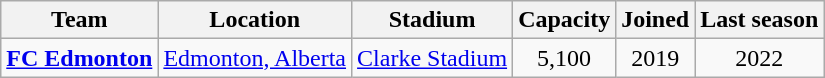<table class="wikitable sortable" style="text-align:center">
<tr>
<th>Team</th>
<th>Location</th>
<th>Stadium</th>
<th>Capacity</th>
<th>Joined</th>
<th>Last season</th>
</tr>
<tr>
<td><strong><a href='#'>FC Edmonton</a></strong></td>
<td><a href='#'>Edmonton, Alberta</a></td>
<td><a href='#'>Clarke Stadium</a></td>
<td>5,100</td>
<td>2019</td>
<td>2022</td>
</tr>
</table>
